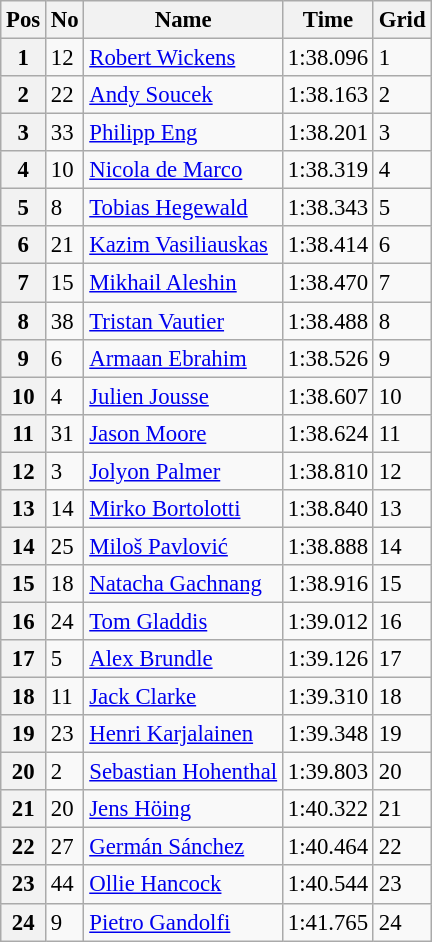<table class="wikitable" style="font-size: 95%">
<tr>
<th>Pos</th>
<th>No</th>
<th>Name</th>
<th>Time</th>
<th>Grid</th>
</tr>
<tr>
<th>1</th>
<td>12</td>
<td> <a href='#'>Robert Wickens</a></td>
<td>1:38.096</td>
<td>1</td>
</tr>
<tr>
<th>2</th>
<td>22</td>
<td> <a href='#'>Andy Soucek</a></td>
<td>1:38.163</td>
<td>2</td>
</tr>
<tr>
<th>3</th>
<td>33</td>
<td> <a href='#'>Philipp Eng</a></td>
<td>1:38.201</td>
<td>3</td>
</tr>
<tr>
<th>4</th>
<td>10</td>
<td> <a href='#'>Nicola de Marco</a></td>
<td>1:38.319</td>
<td>4</td>
</tr>
<tr>
<th>5</th>
<td>8</td>
<td> <a href='#'>Tobias Hegewald</a></td>
<td>1:38.343</td>
<td>5</td>
</tr>
<tr>
<th>6</th>
<td>21</td>
<td> <a href='#'>Kazim Vasiliauskas</a></td>
<td>1:38.414</td>
<td>6</td>
</tr>
<tr>
<th>7</th>
<td>15</td>
<td> <a href='#'>Mikhail Aleshin</a></td>
<td>1:38.470</td>
<td>7</td>
</tr>
<tr>
<th>8</th>
<td>38</td>
<td> <a href='#'>Tristan Vautier</a></td>
<td>1:38.488</td>
<td>8</td>
</tr>
<tr>
<th>9</th>
<td>6</td>
<td> <a href='#'>Armaan Ebrahim</a></td>
<td>1:38.526</td>
<td>9</td>
</tr>
<tr>
<th>10</th>
<td>4</td>
<td> <a href='#'>Julien Jousse</a></td>
<td>1:38.607</td>
<td>10</td>
</tr>
<tr>
<th>11</th>
<td>31</td>
<td> <a href='#'>Jason Moore</a></td>
<td>1:38.624</td>
<td>11</td>
</tr>
<tr>
<th>12</th>
<td>3</td>
<td> <a href='#'>Jolyon Palmer</a></td>
<td>1:38.810</td>
<td>12</td>
</tr>
<tr>
<th>13</th>
<td>14</td>
<td> <a href='#'>Mirko Bortolotti</a></td>
<td>1:38.840</td>
<td>13</td>
</tr>
<tr>
<th>14</th>
<td>25</td>
<td> <a href='#'>Miloš Pavlović</a></td>
<td>1:38.888</td>
<td>14</td>
</tr>
<tr>
<th>15</th>
<td>18</td>
<td> <a href='#'>Natacha Gachnang</a></td>
<td>1:38.916</td>
<td>15</td>
</tr>
<tr>
<th>16</th>
<td>24</td>
<td> <a href='#'>Tom Gladdis</a></td>
<td>1:39.012</td>
<td>16</td>
</tr>
<tr>
<th>17</th>
<td>5</td>
<td> <a href='#'>Alex Brundle</a></td>
<td>1:39.126</td>
<td>17</td>
</tr>
<tr>
<th>18</th>
<td>11</td>
<td> <a href='#'>Jack Clarke</a></td>
<td>1:39.310</td>
<td>18</td>
</tr>
<tr>
<th>19</th>
<td>23</td>
<td> <a href='#'>Henri Karjalainen</a></td>
<td>1:39.348</td>
<td>19</td>
</tr>
<tr>
<th>20</th>
<td>2</td>
<td> <a href='#'>Sebastian Hohenthal</a></td>
<td>1:39.803</td>
<td>20</td>
</tr>
<tr>
<th>21</th>
<td>20</td>
<td> <a href='#'>Jens Höing</a></td>
<td>1:40.322</td>
<td>21</td>
</tr>
<tr>
<th>22</th>
<td>27</td>
<td> <a href='#'>Germán Sánchez</a></td>
<td>1:40.464</td>
<td>22</td>
</tr>
<tr>
<th>23</th>
<td>44</td>
<td> <a href='#'>Ollie Hancock</a></td>
<td>1:40.544</td>
<td>23</td>
</tr>
<tr>
<th>24</th>
<td>9</td>
<td> <a href='#'>Pietro Gandolfi</a></td>
<td>1:41.765</td>
<td>24</td>
</tr>
</table>
